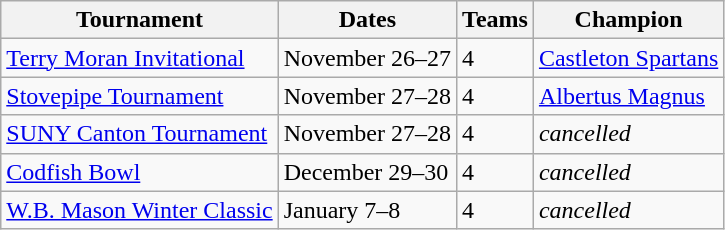<table class="wikitable">
<tr>
<th>Tournament</th>
<th>Dates</th>
<th>Teams</th>
<th>Champion</th>
</tr>
<tr>
<td><a href='#'>Terry Moran Invitational</a></td>
<td>November 26–27</td>
<td>4</td>
<td><a href='#'>Castleton Spartans</a></td>
</tr>
<tr>
<td><a href='#'>Stovepipe Tournament</a></td>
<td>November 27–28</td>
<td>4</td>
<td><a href='#'>Albertus Magnus</a></td>
</tr>
<tr>
<td><a href='#'>SUNY Canton Tournament</a></td>
<td>November 27–28</td>
<td>4</td>
<td><em>cancelled</em></td>
</tr>
<tr>
<td><a href='#'>Codfish Bowl</a></td>
<td>December 29–30</td>
<td>4</td>
<td><em>cancelled</em></td>
</tr>
<tr>
<td><a href='#'>W.B. Mason Winter Classic</a></td>
<td>January 7–8</td>
<td>4</td>
<td><em>cancelled</em></td>
</tr>
</table>
